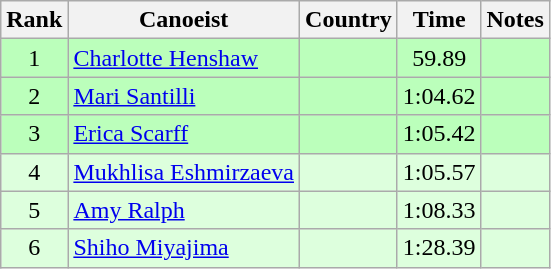<table class="wikitable" style="text-align:center">
<tr>
<th>Rank</th>
<th>Canoeist</th>
<th>Country</th>
<th>Time</th>
<th>Notes</th>
</tr>
<tr bgcolor=bbffbb>
<td>1</td>
<td align="left"><a href='#'>Charlotte Henshaw</a></td>
<td align="left"></td>
<td>59.89</td>
<td></td>
</tr>
<tr bgcolor=bbffbb>
<td>2</td>
<td align="left"><a href='#'>Mari Santilli</a></td>
<td align="left"></td>
<td>1:04.62</td>
<td></td>
</tr>
<tr bgcolor=bbffbb>
<td>3</td>
<td align="left"><a href='#'>Erica Scarff</a></td>
<td align="left"></td>
<td>1:05.42</td>
<td></td>
</tr>
<tr bgcolor=ddffdd>
<td>4</td>
<td align="left"><a href='#'>Mukhlisa Eshmirzaeva</a></td>
<td align="left"></td>
<td>1:05.57</td>
<td></td>
</tr>
<tr bgcolor=ddffdd>
<td>5</td>
<td align="left"><a href='#'>Amy Ralph</a></td>
<td align="left"></td>
<td>1:08.33</td>
<td></td>
</tr>
<tr bgcolor=ddffdd>
<td>6</td>
<td align="left"><a href='#'>Shiho Miyajima</a></td>
<td align="left"></td>
<td>1:28.39</td>
<td></td>
</tr>
</table>
